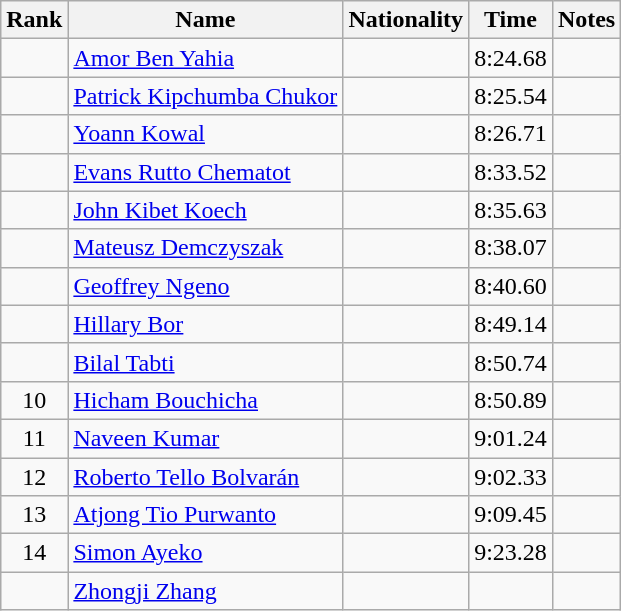<table class="wikitable sortable" style="text-align:center">
<tr>
<th>Rank</th>
<th>Name</th>
<th>Nationality</th>
<th>Time</th>
<th>Notes</th>
</tr>
<tr>
<td></td>
<td align=left><a href='#'>Amor Ben Yahia</a></td>
<td align=left></td>
<td>8:24.68</td>
<td></td>
</tr>
<tr>
<td></td>
<td align=left><a href='#'>Patrick Kipchumba Chukor</a></td>
<td align=left></td>
<td>8:25.54</td>
<td></td>
</tr>
<tr>
<td></td>
<td align=left><a href='#'>Yoann Kowal</a></td>
<td align=left></td>
<td>8:26.71</td>
<td></td>
</tr>
<tr>
<td></td>
<td align=left><a href='#'>Evans Rutto Chematot</a></td>
<td align=left></td>
<td>8:33.52</td>
<td></td>
</tr>
<tr>
<td></td>
<td align=left><a href='#'>John Kibet Koech</a></td>
<td align=left></td>
<td>8:35.63</td>
<td></td>
</tr>
<tr>
<td></td>
<td align=left><a href='#'>Mateusz Demczyszak</a></td>
<td align=left></td>
<td>8:38.07</td>
<td></td>
</tr>
<tr>
<td></td>
<td align=left><a href='#'>Geoffrey Ngeno</a></td>
<td align=left></td>
<td>8:40.60</td>
<td></td>
</tr>
<tr>
<td></td>
<td align=left><a href='#'>Hillary Bor</a></td>
<td align=left></td>
<td>8:49.14</td>
<td></td>
</tr>
<tr>
<td></td>
<td align=left><a href='#'>Bilal Tabti</a></td>
<td align=left></td>
<td>8:50.74</td>
<td></td>
</tr>
<tr>
<td>10</td>
<td align=left><a href='#'>Hicham Bouchicha</a></td>
<td align=left></td>
<td>8:50.89</td>
<td></td>
</tr>
<tr>
<td>11</td>
<td align=left><a href='#'>Naveen Kumar</a></td>
<td align=left></td>
<td>9:01.24</td>
<td></td>
</tr>
<tr>
<td>12</td>
<td align=left><a href='#'>Roberto Tello Bolvarán</a></td>
<td align=left></td>
<td>9:02.33</td>
<td></td>
</tr>
<tr>
<td>13</td>
<td align=left><a href='#'>Atjong Tio Purwanto</a></td>
<td align=left></td>
<td>9:09.45</td>
<td></td>
</tr>
<tr>
<td>14</td>
<td align=left><a href='#'>Simon Ayeko</a></td>
<td align=left></td>
<td>9:23.28</td>
<td></td>
</tr>
<tr>
<td></td>
<td align=left><a href='#'>Zhongji Zhang</a></td>
<td align=left></td>
<td></td>
<td></td>
</tr>
</table>
